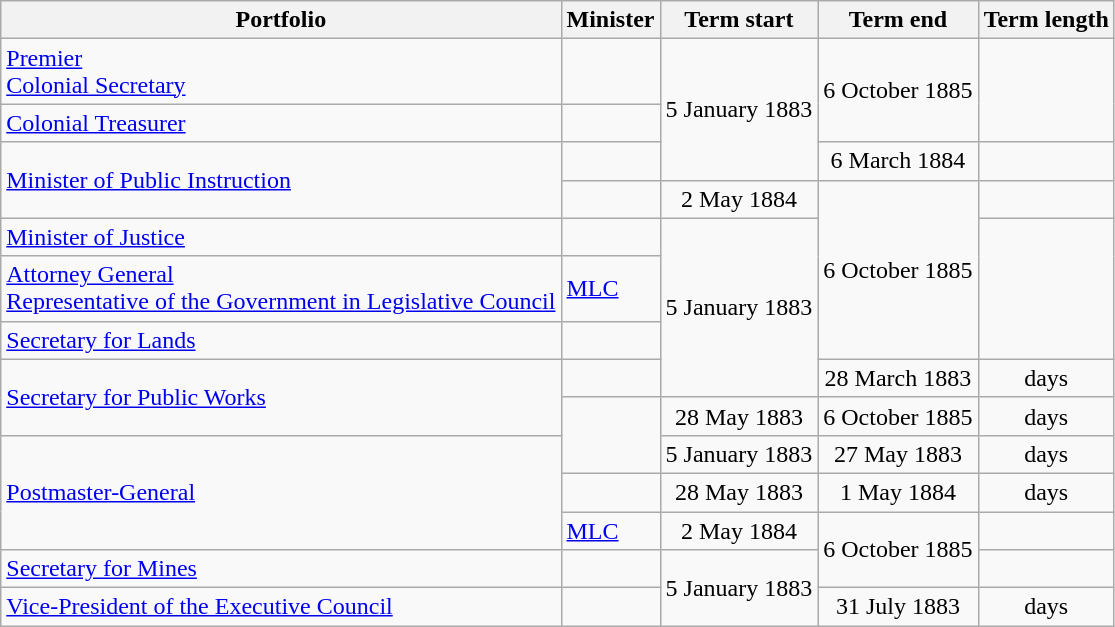<table class="wikitable sortable">
<tr>
<th>Portfolio</th>
<th>Minister</th>
<th>Term start</th>
<th>Term end</th>
<th>Term length</th>
</tr>
<tr>
<td><a href='#'>Premier</a><br><a href='#'>Colonial Secretary</a></td>
<td></td>
<td rowspan="3" align="center">5 January 1883</td>
<td rowspan="2" align="center">6 October 1885</td>
<td rowspan="2" align="center"></td>
</tr>
<tr>
<td><a href='#'>Colonial Treasurer</a></td>
<td></td>
</tr>
<tr>
<td rowspan="2"><a href='#'>Minister of Public Instruction</a></td>
<td></td>
<td rowspan="1" align="center">6 March 1884</td>
<td rowspan="1" align="center"></td>
</tr>
<tr>
<td></td>
<td rowspan="1" align="center">2 May 1884</td>
<td rowspan="4" align="center">6 October 1885</td>
<td rowspan="1" align="center"></td>
</tr>
<tr>
<td><a href='#'>Minister of Justice</a></td>
<td></td>
<td rowspan="4" align="center">5 January 1883</td>
<td rowspan="3" align="center"></td>
</tr>
<tr>
<td><a href='#'>Attorney General</a><br><a href='#'>Representative of the Government in Legislative Council</a></td>
<td> <a href='#'>MLC</a></td>
</tr>
<tr>
<td><a href='#'>Secretary for Lands</a></td>
<td></td>
</tr>
<tr>
<td rowspan="2"><a href='#'>Secretary for Public Works</a></td>
<td></td>
<td rowspan="1" align="center">28 March 1883</td>
<td rowspan="1" align="center"> days</td>
</tr>
<tr>
<td rowspan="2"></td>
<td rowspan="1" align="center">28 May 1883</td>
<td rowspan="1" align="center">6 October 1885</td>
<td rowspan="1" align="center"> days</td>
</tr>
<tr>
<td rowspan="3"><a href='#'>Postmaster-General</a></td>
<td rowspan="1" align="center">5 January 1883</td>
<td rowspan="1" align="center">27 May 1883</td>
<td rowspan="1" align="center"> days</td>
</tr>
<tr>
<td></td>
<td rowspan="1" align="center">28 May 1883</td>
<td rowspan="1" align="center">1 May 1884</td>
<td rowspan="1" align="center"> days</td>
</tr>
<tr>
<td> <a href='#'>MLC</a></td>
<td rowspan="1" align="center">2 May 1884</td>
<td rowspan="2" align="center">6 October 1885</td>
<td rowspan="1" align="center"></td>
</tr>
<tr>
<td><a href='#'>Secretary for Mines</a></td>
<td></td>
<td rowspan="2" align="center">5 January 1883</td>
<td rowspan="1" align="center"></td>
</tr>
<tr>
<td><a href='#'>Vice-President of the Executive Council</a></td>
<td></td>
<td rowspan="1" align="center">31 July 1883</td>
<td rowspan="1" align="center"> days</td>
</tr>
</table>
